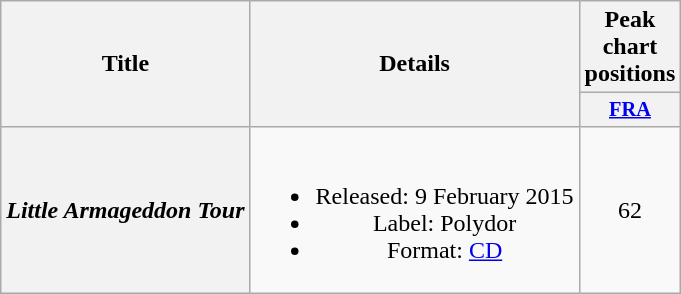<table class="wikitable plainrowheaders" style="text-align:center;" border="1">
<tr>
<th scope="col" rowspan="2">Title</th>
<th scope="col" rowspan="2">Details</th>
<th scope="col" colspan="1">Peak chart positions</th>
</tr>
<tr>
<th style="width:4em;font-size:85%"><a href='#'>FRA</a><br></th>
</tr>
<tr>
<th scope="row"><em>Little Armageddon Tour</em></th>
<td><br><ul><li>Released: 9 February 2015</li><li>Label: Polydor</li><li>Format: <a href='#'>CD</a></li></ul></td>
<td>62</td>
</tr>
</table>
